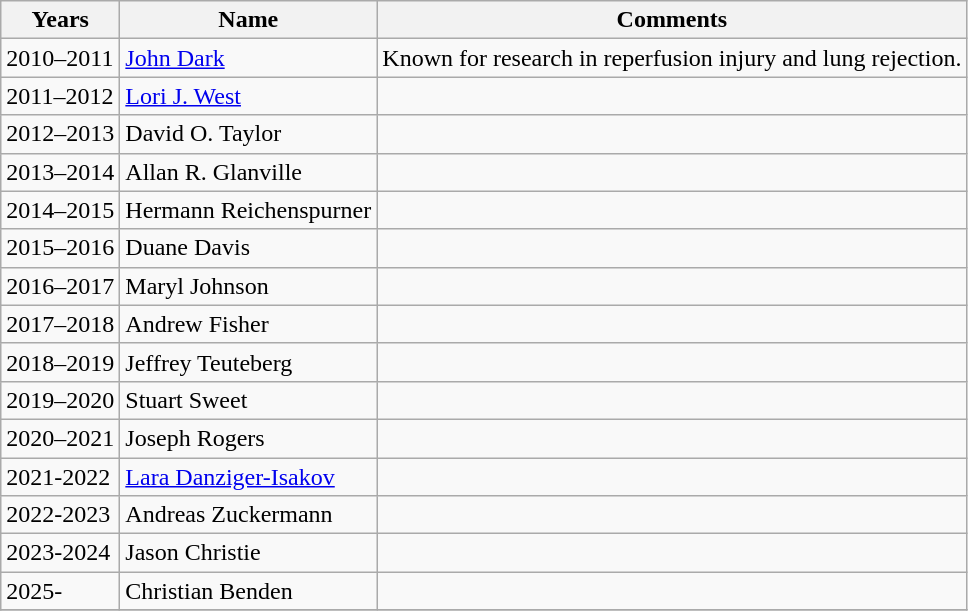<table class="wikitable">
<tr>
<th>Years</th>
<th>Name</th>
<th>Comments</th>
</tr>
<tr>
<td>2010–2011</td>
<td><a href='#'>John Dark</a></td>
<td>Known for research in reperfusion injury and lung rejection.</td>
</tr>
<tr>
<td>2011–2012</td>
<td><a href='#'>Lori J. West</a></td>
<td></td>
</tr>
<tr>
<td>2012–2013</td>
<td>David O. Taylor</td>
<td></td>
</tr>
<tr>
<td>2013–2014</td>
<td>Allan R. Glanville</td>
<td></td>
</tr>
<tr>
<td>2014–2015</td>
<td>Hermann Reichenspurner</td>
<td></td>
</tr>
<tr>
<td>2015–2016</td>
<td>Duane Davis</td>
<td></td>
</tr>
<tr>
<td>2016–2017</td>
<td>Maryl Johnson</td>
<td></td>
</tr>
<tr>
<td>2017–2018</td>
<td>Andrew Fisher</td>
<td></td>
</tr>
<tr>
<td>2018–2019</td>
<td>Jeffrey Teuteberg</td>
<td></td>
</tr>
<tr>
<td>2019–2020</td>
<td>Stuart Sweet</td>
<td></td>
</tr>
<tr>
<td>2020–2021</td>
<td>Joseph Rogers</td>
<td></td>
</tr>
<tr>
<td>2021-2022</td>
<td><a href='#'>Lara Danziger-Isakov</a></td>
<td></td>
</tr>
<tr>
<td>2022-2023</td>
<td>Andreas Zuckermann</td>
<td></td>
</tr>
<tr>
<td>2023-2024</td>
<td>Jason Christie</td>
<td></td>
</tr>
<tr>
<td>2025-</td>
<td>Christian Benden</td>
<td></td>
</tr>
<tr>
</tr>
</table>
